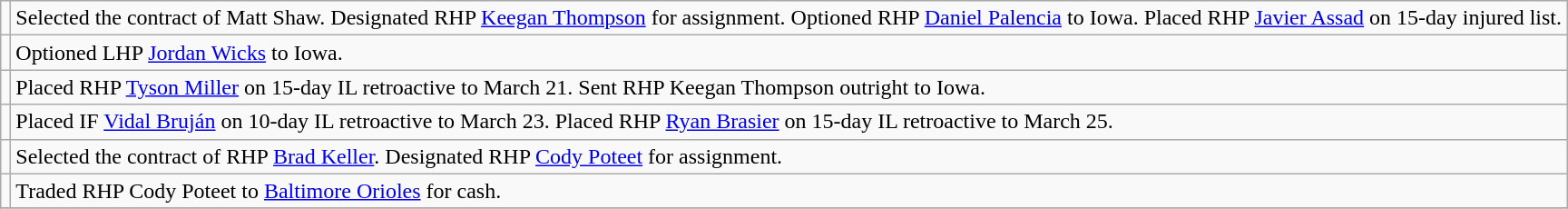<table class="wikitable">
<tr>
<td></td>
<td>Selected the contract of Matt Shaw. Designated RHP <a href='#'>Keegan Thompson</a> for assignment. Optioned RHP <a href='#'>Daniel Palencia</a> to Iowa. Placed RHP <a href='#'>Javier Assad</a> on 15-day injured list.</td>
</tr>
<tr>
<td></td>
<td>Optioned LHP <a href='#'>Jordan Wicks</a> to Iowa.</td>
</tr>
<tr>
<td></td>
<td>Placed RHP <a href='#'>Tyson Miller</a> on 15-day IL retroactive to March 21. Sent RHP Keegan Thompson outright to Iowa.</td>
</tr>
<tr>
<td></td>
<td>Placed IF <a href='#'>Vidal Bruján</a> on 10-day IL retroactive to March 23. Placed RHP <a href='#'>Ryan Brasier</a> on 15-day IL retroactive to March 25.</td>
</tr>
<tr>
<td></td>
<td>Selected the contract of RHP <a href='#'>Brad Keller</a>. Designated RHP <a href='#'>Cody Poteet</a> for assignment.</td>
</tr>
<tr>
<td></td>
<td>Traded RHP Cody Poteet to <a href='#'>Baltimore Orioles</a> for cash.</td>
</tr>
<tr>
</tr>
</table>
